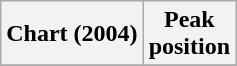<table class="wikitable plainrowheaders" style="text-align:centre">
<tr>
<th>Chart (2004)</th>
<th>Peak<br>position</th>
</tr>
<tr>
</tr>
</table>
